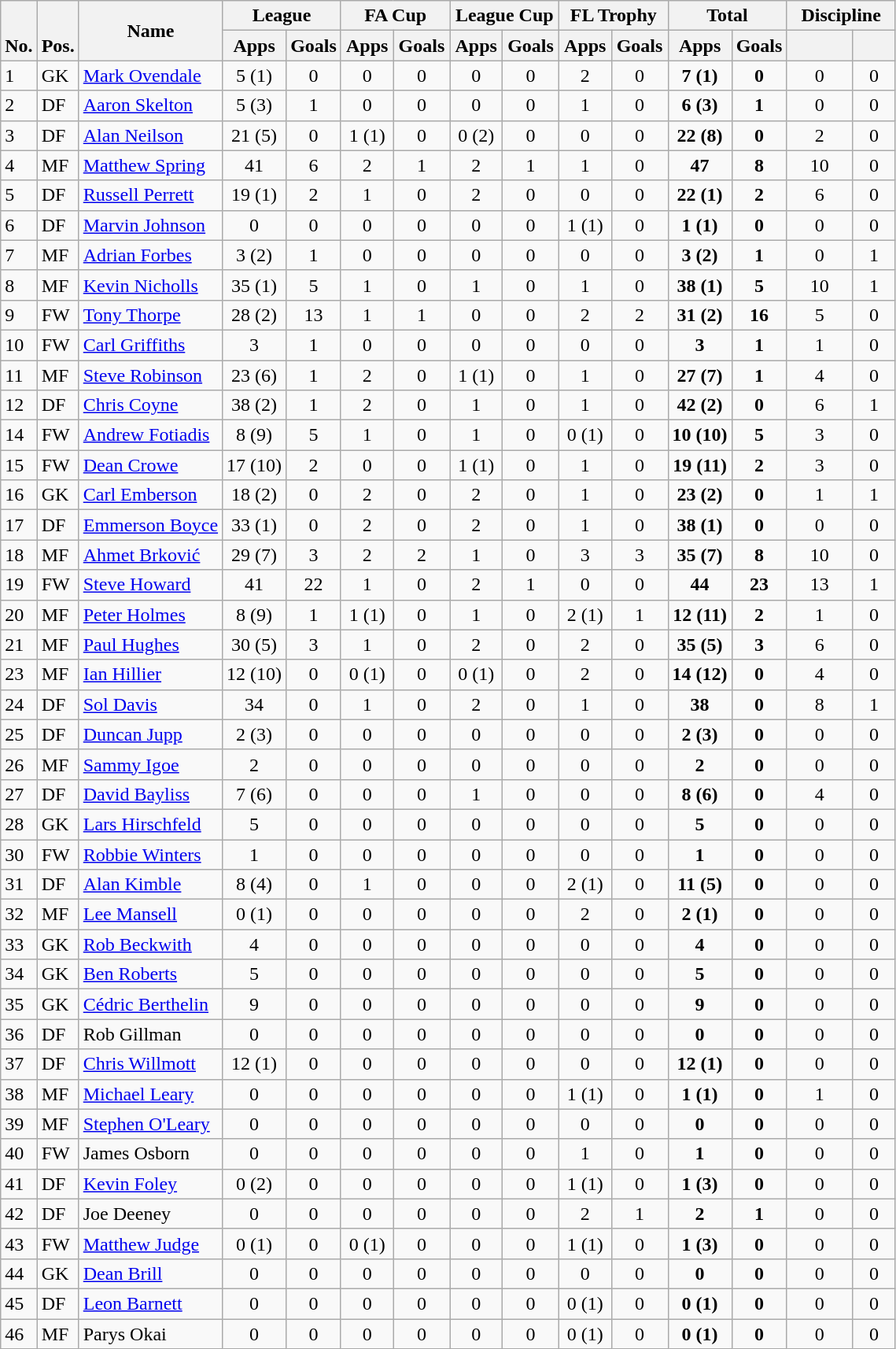<table class="wikitable" style="text-align:center">
<tr>
<th rowspan="2" valign="bottom">No.</th>
<th rowspan="2" valign="bottom">Pos.</th>
<th rowspan="2">Name</th>
<th colspan="2" width="85">League</th>
<th colspan="2" width="85">FA Cup</th>
<th colspan="2" width="85">League Cup</th>
<th colspan="2" width="85">FL Trophy</th>
<th colspan="2" width="85">Total</th>
<th colspan="2" width="85">Discipline</th>
</tr>
<tr>
<th>Apps</th>
<th>Goals</th>
<th>Apps</th>
<th>Goals</th>
<th>Apps</th>
<th>Goals</th>
<th>Apps</th>
<th>Goals</th>
<th>Apps</th>
<th>Goals</th>
<th></th>
<th></th>
</tr>
<tr>
<td align="left">1</td>
<td align="left">GK</td>
<td align="left"> <a href='#'>Mark Ovendale</a></td>
<td>5 (1)</td>
<td>0</td>
<td>0</td>
<td>0</td>
<td>0</td>
<td>0</td>
<td>2</td>
<td>0</td>
<td><strong>7 (1)</strong></td>
<td><strong>0</strong></td>
<td>0</td>
<td>0</td>
</tr>
<tr>
<td align="left">2</td>
<td align="left">DF</td>
<td align="left"> <a href='#'>Aaron Skelton</a></td>
<td>5 (3)</td>
<td>1</td>
<td>0</td>
<td>0</td>
<td>0</td>
<td>0</td>
<td>1</td>
<td>0</td>
<td><strong>6 (3)</strong></td>
<td><strong>1</strong></td>
<td>0</td>
<td>0</td>
</tr>
<tr>
<td align="left">3</td>
<td align="left">DF</td>
<td align="left"> <a href='#'>Alan Neilson</a></td>
<td>21 (5)</td>
<td>0</td>
<td>1 (1)</td>
<td>0</td>
<td>0 (2)</td>
<td>0</td>
<td>0</td>
<td>0</td>
<td><strong>22 (8)</strong></td>
<td><strong>0</strong></td>
<td>2</td>
<td>0</td>
</tr>
<tr>
<td align="left">4</td>
<td align="left">MF</td>
<td align="left"> <a href='#'>Matthew Spring</a></td>
<td>41</td>
<td>6</td>
<td>2</td>
<td>1</td>
<td>2</td>
<td>1</td>
<td>1</td>
<td>0</td>
<td><strong>47</strong></td>
<td><strong>8</strong></td>
<td>10</td>
<td>0</td>
</tr>
<tr>
<td align="left">5</td>
<td align="left">DF</td>
<td align="left"> <a href='#'>Russell Perrett</a></td>
<td>19 (1)</td>
<td>2</td>
<td>1</td>
<td>0</td>
<td>2</td>
<td>0</td>
<td>0</td>
<td>0</td>
<td><strong>22 (1)</strong></td>
<td><strong>2</strong></td>
<td>6</td>
<td>0</td>
</tr>
<tr>
<td align="left">6</td>
<td align="left">DF</td>
<td align="left"> <a href='#'>Marvin Johnson</a></td>
<td>0</td>
<td>0</td>
<td>0</td>
<td>0</td>
<td>0</td>
<td>0</td>
<td>1 (1)</td>
<td>0</td>
<td><strong>1 (1)</strong></td>
<td><strong>0</strong></td>
<td>0</td>
<td>0</td>
</tr>
<tr>
<td align="left">7</td>
<td align="left">MF</td>
<td align="left"> <a href='#'>Adrian Forbes</a></td>
<td>3 (2)</td>
<td>1</td>
<td>0</td>
<td>0</td>
<td>0</td>
<td>0</td>
<td>0</td>
<td>0</td>
<td><strong>3 (2)</strong></td>
<td><strong>1</strong></td>
<td>0</td>
<td>1</td>
</tr>
<tr>
<td align="left">8</td>
<td align="left">MF</td>
<td align="left"> <a href='#'>Kevin Nicholls</a></td>
<td>35 (1)</td>
<td>5</td>
<td>1</td>
<td>0</td>
<td>1</td>
<td>0</td>
<td>1</td>
<td>0</td>
<td><strong>38 (1)</strong></td>
<td><strong>5</strong></td>
<td>10</td>
<td>1</td>
</tr>
<tr>
<td align="left">9</td>
<td align="left">FW</td>
<td align="left"> <a href='#'>Tony Thorpe</a></td>
<td>28 (2)</td>
<td>13</td>
<td>1</td>
<td>1</td>
<td>0</td>
<td>0</td>
<td>2</td>
<td>2</td>
<td><strong>31 (2)</strong></td>
<td><strong>16</strong></td>
<td>5</td>
<td>0</td>
</tr>
<tr>
<td align="left">10</td>
<td align="left">FW</td>
<td align="left"> <a href='#'>Carl Griffiths</a></td>
<td>3</td>
<td>1</td>
<td>0</td>
<td>0</td>
<td>0</td>
<td>0</td>
<td>0</td>
<td>0</td>
<td><strong>3</strong></td>
<td><strong>1</strong></td>
<td>1</td>
<td>0</td>
</tr>
<tr>
<td align="left">11</td>
<td align="left">MF</td>
<td align="left"> <a href='#'>Steve Robinson</a></td>
<td>23 (6)</td>
<td>1</td>
<td>2</td>
<td>0</td>
<td>1 (1)</td>
<td>0</td>
<td>1</td>
<td>0</td>
<td><strong>27 (7)</strong></td>
<td><strong>1</strong></td>
<td>4</td>
<td>0</td>
</tr>
<tr>
<td align="left">12</td>
<td align="left">DF</td>
<td align="left"> <a href='#'>Chris Coyne</a></td>
<td>38 (2)</td>
<td>1</td>
<td>2</td>
<td>0</td>
<td>1</td>
<td>0</td>
<td>1</td>
<td>0</td>
<td><strong>42 (2)</strong></td>
<td><strong>0</strong></td>
<td>6</td>
<td>1</td>
</tr>
<tr>
<td align="left">14</td>
<td align="left">FW</td>
<td align="left"> <a href='#'>Andrew Fotiadis</a></td>
<td>8 (9)</td>
<td>5</td>
<td>1</td>
<td>0</td>
<td>1</td>
<td>0</td>
<td>0 (1)</td>
<td>0</td>
<td><strong>10 (10)</strong></td>
<td><strong>5</strong></td>
<td>3</td>
<td>0</td>
</tr>
<tr>
<td align="left">15</td>
<td align="left">FW</td>
<td align="left"> <a href='#'>Dean Crowe</a></td>
<td>17 (10)</td>
<td>2</td>
<td>0</td>
<td>0</td>
<td>1 (1)</td>
<td>0</td>
<td>1</td>
<td>0</td>
<td><strong>19 (11)</strong></td>
<td><strong>2</strong></td>
<td>3</td>
<td>0</td>
</tr>
<tr>
<td align="left">16</td>
<td align="left">GK</td>
<td align="left"> <a href='#'>Carl Emberson</a></td>
<td>18 (2)</td>
<td>0</td>
<td>2</td>
<td>0</td>
<td>2</td>
<td>0</td>
<td>1</td>
<td>0</td>
<td><strong>23 (2)</strong></td>
<td><strong>0</strong></td>
<td>1</td>
<td>1</td>
</tr>
<tr>
<td align="left">17</td>
<td align="left">DF</td>
<td align="left"> <a href='#'>Emmerson Boyce</a></td>
<td>33 (1)</td>
<td>0</td>
<td>2</td>
<td>0</td>
<td>2</td>
<td>0</td>
<td>1</td>
<td>0</td>
<td><strong>38 (1)</strong></td>
<td><strong>0</strong></td>
<td>0</td>
<td>0</td>
</tr>
<tr>
<td align="left">18</td>
<td align="left">MF</td>
<td align="left"> <a href='#'>Ahmet Brković</a></td>
<td>29 (7)</td>
<td>3</td>
<td>2</td>
<td>2</td>
<td>1</td>
<td>0</td>
<td>3</td>
<td>3</td>
<td><strong>35 (7)</strong></td>
<td><strong>8</strong></td>
<td>10</td>
<td>0</td>
</tr>
<tr>
<td align="left">19</td>
<td align="left">FW</td>
<td align="left"> <a href='#'>Steve Howard</a></td>
<td>41</td>
<td>22</td>
<td>1</td>
<td>0</td>
<td>2</td>
<td>1</td>
<td>0</td>
<td>0</td>
<td><strong>44</strong></td>
<td><strong>23</strong></td>
<td>13</td>
<td>1</td>
</tr>
<tr>
<td align="left">20</td>
<td align="left">MF</td>
<td align="left"> <a href='#'>Peter Holmes</a></td>
<td>8 (9)</td>
<td>1</td>
<td>1 (1)</td>
<td>0</td>
<td>1</td>
<td>0</td>
<td>2 (1)</td>
<td>1</td>
<td><strong>12 (11)</strong></td>
<td><strong>2</strong></td>
<td>1</td>
<td>0</td>
</tr>
<tr>
<td align="left">21</td>
<td align="left">MF</td>
<td align="left"> <a href='#'>Paul Hughes</a></td>
<td>30 (5)</td>
<td>3</td>
<td>1</td>
<td>0</td>
<td>2</td>
<td>0</td>
<td>2</td>
<td>0</td>
<td><strong>35 (5)</strong></td>
<td><strong>3</strong></td>
<td>6</td>
<td>0</td>
</tr>
<tr>
<td align="left">23</td>
<td align="left">MF</td>
<td align="left"> <a href='#'>Ian Hillier</a></td>
<td>12 (10)</td>
<td>0</td>
<td>0 (1)</td>
<td>0</td>
<td>0 (1)</td>
<td>0</td>
<td>2</td>
<td>0</td>
<td><strong>14 (12)</strong></td>
<td><strong>0</strong></td>
<td>4</td>
<td>0</td>
</tr>
<tr>
<td align="left">24</td>
<td align="left">DF</td>
<td align="left"> <a href='#'>Sol Davis</a></td>
<td>34</td>
<td>0</td>
<td>1</td>
<td>0</td>
<td>2</td>
<td>0</td>
<td>1</td>
<td>0</td>
<td><strong>38</strong></td>
<td><strong>0</strong></td>
<td>8</td>
<td>1</td>
</tr>
<tr>
<td align="left">25</td>
<td align="left">DF</td>
<td align="left"> <a href='#'>Duncan Jupp</a></td>
<td>2 (3)</td>
<td>0</td>
<td>0</td>
<td>0</td>
<td>0</td>
<td>0</td>
<td>0</td>
<td>0</td>
<td><strong>2 (3)</strong></td>
<td><strong>0</strong></td>
<td>0</td>
<td>0</td>
</tr>
<tr>
<td align="left">26</td>
<td align="left">MF</td>
<td align="left"> <a href='#'>Sammy Igoe</a></td>
<td>2</td>
<td>0</td>
<td>0</td>
<td>0</td>
<td>0</td>
<td>0</td>
<td>0</td>
<td>0</td>
<td><strong>2</strong></td>
<td><strong>0</strong></td>
<td>0</td>
<td>0</td>
</tr>
<tr>
<td align="left">27</td>
<td align="left">DF</td>
<td align="left"> <a href='#'>David Bayliss</a></td>
<td>7 (6)</td>
<td>0</td>
<td>0</td>
<td>0</td>
<td>1</td>
<td>0</td>
<td>0</td>
<td>0</td>
<td><strong>8 (6)</strong></td>
<td><strong>0</strong></td>
<td>4</td>
<td>0</td>
</tr>
<tr>
<td align="left">28</td>
<td align="left">GK</td>
<td align="left"> <a href='#'>Lars Hirschfeld</a></td>
<td>5</td>
<td>0</td>
<td>0</td>
<td>0</td>
<td>0</td>
<td>0</td>
<td>0</td>
<td>0</td>
<td><strong>5</strong></td>
<td><strong>0</strong></td>
<td>0</td>
<td>0</td>
</tr>
<tr>
<td align="left">30</td>
<td align="left">FW</td>
<td align="left"> <a href='#'>Robbie Winters</a></td>
<td>1</td>
<td>0</td>
<td>0</td>
<td>0</td>
<td>0</td>
<td>0</td>
<td>0</td>
<td>0</td>
<td><strong>1</strong></td>
<td><strong>0</strong></td>
<td>0</td>
<td>0</td>
</tr>
<tr>
<td align="left">31</td>
<td align="left">DF</td>
<td align="left"> <a href='#'>Alan Kimble</a></td>
<td>8 (4)</td>
<td>0</td>
<td>1</td>
<td>0</td>
<td>0</td>
<td>0</td>
<td>2 (1)</td>
<td>0</td>
<td><strong>11 (5)</strong></td>
<td><strong>0</strong></td>
<td>0</td>
<td>0</td>
</tr>
<tr>
<td align="left">32</td>
<td align="left">MF</td>
<td align="left"> <a href='#'>Lee Mansell</a></td>
<td>0 (1)</td>
<td>0</td>
<td>0</td>
<td>0</td>
<td>0</td>
<td>0</td>
<td>2</td>
<td>0</td>
<td><strong>2 (1)</strong></td>
<td><strong>0</strong></td>
<td>0</td>
<td>0</td>
</tr>
<tr>
<td align="left">33</td>
<td align="left">GK</td>
<td align="left"> <a href='#'>Rob Beckwith</a></td>
<td>4</td>
<td>0</td>
<td>0</td>
<td>0</td>
<td>0</td>
<td>0</td>
<td>0</td>
<td>0</td>
<td><strong>4</strong></td>
<td><strong>0</strong></td>
<td>0</td>
<td>0</td>
</tr>
<tr>
<td align="left">34</td>
<td align="left">GK</td>
<td align="left"> <a href='#'>Ben Roberts</a></td>
<td>5</td>
<td>0</td>
<td>0</td>
<td>0</td>
<td>0</td>
<td>0</td>
<td>0</td>
<td>0</td>
<td><strong>5</strong></td>
<td><strong>0</strong></td>
<td>0</td>
<td>0</td>
</tr>
<tr>
<td align="left">35</td>
<td align="left">GK</td>
<td align="left"> <a href='#'>Cédric Berthelin</a></td>
<td>9</td>
<td>0</td>
<td>0</td>
<td>0</td>
<td>0</td>
<td>0</td>
<td>0</td>
<td>0</td>
<td><strong>9</strong></td>
<td><strong>0</strong></td>
<td>0</td>
<td>0</td>
</tr>
<tr>
<td align="left">36</td>
<td align="left">DF</td>
<td align="left"> Rob Gillman</td>
<td>0</td>
<td>0</td>
<td>0</td>
<td>0</td>
<td>0</td>
<td>0</td>
<td>0</td>
<td>0</td>
<td><strong>0</strong></td>
<td><strong>0</strong></td>
<td>0</td>
<td>0</td>
</tr>
<tr>
<td align="left">37</td>
<td align="left">DF</td>
<td align="left"> <a href='#'>Chris Willmott</a></td>
<td>12 (1)</td>
<td>0</td>
<td>0</td>
<td>0</td>
<td>0</td>
<td>0</td>
<td>0</td>
<td>0</td>
<td><strong>12 (1)</strong></td>
<td><strong>0</strong></td>
<td>0</td>
<td>0</td>
</tr>
<tr>
<td align="left">38</td>
<td align="left">MF</td>
<td align="left"> <a href='#'>Michael Leary</a></td>
<td>0</td>
<td>0</td>
<td>0</td>
<td>0</td>
<td>0</td>
<td>0</td>
<td>1 (1)</td>
<td>0</td>
<td><strong>1 (1)</strong></td>
<td><strong>0</strong></td>
<td>1</td>
<td>0</td>
</tr>
<tr>
<td align="left">39</td>
<td align="left">MF</td>
<td align="left"> <a href='#'>Stephen O'Leary</a></td>
<td>0</td>
<td>0</td>
<td>0</td>
<td>0</td>
<td>0</td>
<td>0</td>
<td>0</td>
<td>0</td>
<td><strong>0</strong></td>
<td><strong>0</strong></td>
<td>0</td>
<td>0</td>
</tr>
<tr>
<td align="left">40</td>
<td align="left">FW</td>
<td align="left"> James Osborn</td>
<td>0</td>
<td>0</td>
<td>0</td>
<td>0</td>
<td>0</td>
<td>0</td>
<td>1</td>
<td>0</td>
<td><strong>1</strong></td>
<td><strong>0</strong></td>
<td>0</td>
<td>0</td>
</tr>
<tr>
<td align="left">41</td>
<td align="left">DF</td>
<td align="left"> <a href='#'>Kevin Foley</a></td>
<td>0 (2)</td>
<td>0</td>
<td>0</td>
<td>0</td>
<td>0</td>
<td>0</td>
<td>1 (1)</td>
<td>0</td>
<td><strong>1 (3)</strong></td>
<td><strong>0</strong></td>
<td>0</td>
<td>0</td>
</tr>
<tr>
<td align="left">42</td>
<td align="left">DF</td>
<td align="left"> Joe Deeney</td>
<td>0</td>
<td>0</td>
<td>0</td>
<td>0</td>
<td>0</td>
<td>0</td>
<td>2</td>
<td>1</td>
<td><strong>2</strong></td>
<td><strong>1</strong></td>
<td>0</td>
<td>0</td>
</tr>
<tr>
<td align="left">43</td>
<td align="left">FW</td>
<td align="left"> <a href='#'>Matthew Judge</a></td>
<td>0 (1)</td>
<td>0</td>
<td>0 (1)</td>
<td>0</td>
<td>0</td>
<td>0</td>
<td>1 (1)</td>
<td>0</td>
<td><strong>1 (3)</strong></td>
<td><strong>0</strong></td>
<td>0</td>
<td>0</td>
</tr>
<tr>
<td align="left">44</td>
<td align="left">GK</td>
<td align="left"> <a href='#'>Dean Brill</a></td>
<td>0</td>
<td>0</td>
<td>0</td>
<td>0</td>
<td>0</td>
<td>0</td>
<td>0</td>
<td>0</td>
<td><strong>0</strong></td>
<td><strong>0</strong></td>
<td>0</td>
<td>0</td>
</tr>
<tr>
<td align="left">45</td>
<td align="left">DF</td>
<td align="left"> <a href='#'>Leon Barnett</a></td>
<td>0</td>
<td>0</td>
<td>0</td>
<td>0</td>
<td>0</td>
<td>0</td>
<td>0 (1)</td>
<td>0</td>
<td><strong>0 (1)</strong></td>
<td><strong>0</strong></td>
<td>0</td>
<td>0</td>
</tr>
<tr>
<td align="left">46</td>
<td align="left">MF</td>
<td align="left"> Parys Okai</td>
<td>0</td>
<td>0</td>
<td>0</td>
<td>0</td>
<td>0</td>
<td>0</td>
<td>0 (1)</td>
<td>0</td>
<td><strong>0 (1)</strong></td>
<td><strong>0</strong></td>
<td>0</td>
<td>0</td>
</tr>
</table>
